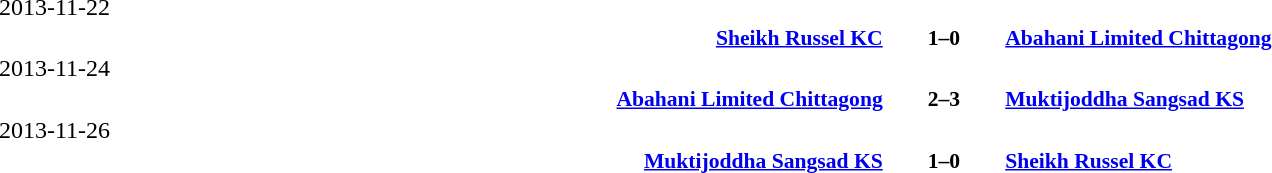<table width=100% cellspacing=1>
<tr>
<th></th>
<th></th>
<th></th>
</tr>
<tr>
<td>2013-11-22</td>
</tr>
<tr style=font-size:90%>
<td align=right><strong><a href='#'>Sheikh Russel KC</a></strong></td>
<td align=center><strong>1–0</strong></td>
<td><strong><a href='#'>Abahani Limited Chittagong</a></strong></td>
</tr>
<tr>
<td>2013-11-24</td>
</tr>
<tr style=font-size:90%>
<td align=right><strong><a href='#'>Abahani Limited Chittagong</a></strong></td>
<td align=center><strong>2–3</strong></td>
<td><strong><a href='#'>Muktijoddha Sangsad KS</a></strong></td>
</tr>
<tr>
<td>2013-11-26</td>
</tr>
<tr style=font-size:90%>
<td align=right><strong><a href='#'>Muktijoddha Sangsad KS</a></strong></td>
<td align=center><strong>1–0</strong></td>
<td><strong><a href='#'>Sheikh Russel KC</a></strong></td>
</tr>
<tr>
</tr>
</table>
